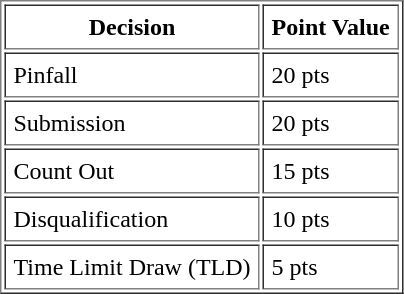<table border="1" cellpadding="5">
<tr>
<th scope="col">Decision</th>
<th scope="col">Point Value</th>
</tr>
<tr>
<td>Pinfall</td>
<td>20 pts</td>
</tr>
<tr>
<td>Submission</td>
<td>20 pts</td>
</tr>
<tr>
<td>Count Out</td>
<td>15 pts</td>
</tr>
<tr>
<td>Disqualification</td>
<td>10 pts</td>
</tr>
<tr>
<td>Time Limit Draw (TLD)</td>
<td>5 pts</td>
</tr>
</table>
